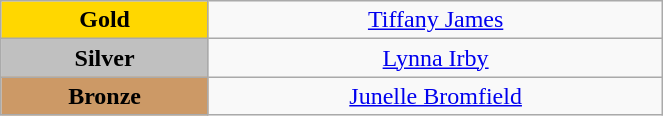<table class="wikitable" style=" text-align:center; " width="35%">
<tr>
<td style="background:gold"><strong>Gold</strong></td>
<td><a href='#'>Tiffany James</a> <br><small></small></td>
</tr>
<tr>
<td style="background:silver"><strong>Silver</strong></td>
<td><a href='#'>Lynna Irby</a><br><small> </small></td>
</tr>
<tr>
<td style="background:#cc9966"><strong>Bronze</strong></td>
<td><a href='#'>Junelle Bromfield</a> <br><small></small></td>
</tr>
</table>
